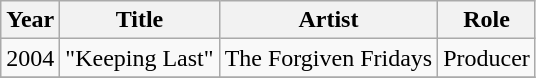<table class="wikitable">
<tr>
<th>Year</th>
<th>Title</th>
<th>Artist</th>
<th>Role</th>
</tr>
<tr>
<td>2004</td>
<td>"Keeping Last"</td>
<td>The Forgiven Fridays</td>
<td>Producer</td>
</tr>
<tr>
</tr>
</table>
